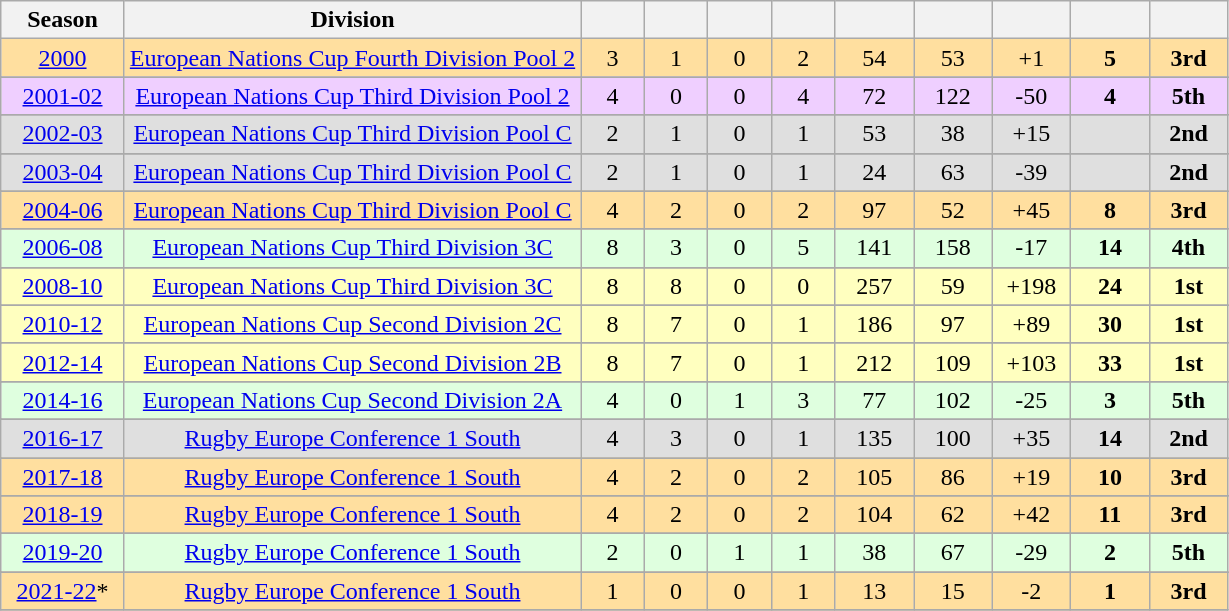<table class="wikitable" style="text-align: center">
<tr>
<th width=75>Season</th>
<th>Division</th>
<th width=35></th>
<th width=35></th>
<th width=35></th>
<th width=35></th>
<th width=45></th>
<th width=45></th>
<th width=45></th>
<th width=45></th>
<th width=45></th>
</tr>
<tr style="background:#ffdf9f;">
<td><a href='#'>2000</a></td>
<td><a href='#'>European Nations Cup Fourth Division Pool 2</a></td>
<td>3</td>
<td>1</td>
<td>0</td>
<td>2</td>
<td>54</td>
<td>53</td>
<td>+1</td>
<td><strong>5</strong></td>
<td><strong>3rd</strong></td>
</tr>
<tr>
</tr>
<tr style="background:#efcfff;">
<td><a href='#'>2001-02</a></td>
<td><a href='#'>European Nations Cup Third Division Pool 2</a></td>
<td>4</td>
<td>0</td>
<td>0</td>
<td>4</td>
<td>72</td>
<td>122</td>
<td>-50</td>
<td><strong>4</strong></td>
<td><strong>5th</strong></td>
</tr>
<tr>
</tr>
<tr style="background:#dfdfdf;">
<td><a href='#'>2002-03</a></td>
<td><a href='#'>European Nations Cup Third Division Pool C</a></td>
<td>2</td>
<td>1</td>
<td>0</td>
<td>1</td>
<td>53</td>
<td>38</td>
<td>+15</td>
<td></td>
<td><strong>2nd</strong></td>
</tr>
<tr>
</tr>
<tr style="background:#dfdfdf;">
<td><a href='#'>2003-04</a></td>
<td><a href='#'>European Nations Cup Third Division Pool C</a></td>
<td>2</td>
<td>1</td>
<td>0</td>
<td>1</td>
<td>24</td>
<td>63</td>
<td>-39</td>
<td></td>
<td><strong>2nd</strong></td>
</tr>
<tr>
</tr>
<tr style="background:#ffdf9f;">
<td><a href='#'>2004-06</a></td>
<td><a href='#'>European Nations Cup Third Division Pool C</a></td>
<td>4</td>
<td>2</td>
<td>0</td>
<td>2</td>
<td>97</td>
<td>52</td>
<td>+45</td>
<td><strong>8</strong></td>
<td><strong>3rd</strong></td>
</tr>
<tr>
</tr>
<tr style="background:#dfffdf;">
<td><a href='#'>2006-08</a></td>
<td><a href='#'>European Nations Cup Third Division 3C</a></td>
<td>8</td>
<td>3</td>
<td>0</td>
<td>5</td>
<td>141</td>
<td>158</td>
<td>-17</td>
<td><strong>14</strong></td>
<td><strong>4th</strong></td>
</tr>
<tr>
</tr>
<tr style="background:#ffffbf;">
<td><a href='#'>2008-10</a></td>
<td><a href='#'>European Nations Cup Third Division 3C</a></td>
<td>8</td>
<td>8</td>
<td>0</td>
<td>0</td>
<td>257</td>
<td>59</td>
<td>+198</td>
<td><strong>24</strong></td>
<td><strong>1st</strong></td>
</tr>
<tr>
</tr>
<tr style="background:#ffffbf;">
<td><a href='#'>2010-12</a></td>
<td><a href='#'>European Nations Cup Second Division 2C</a></td>
<td>8</td>
<td>7</td>
<td>0</td>
<td>1</td>
<td>186</td>
<td>97</td>
<td>+89</td>
<td><strong>30</strong></td>
<td><strong>1st</strong></td>
</tr>
<tr>
</tr>
<tr style="background:#ffffbf;">
<td><a href='#'>2012-14</a></td>
<td><a href='#'>European Nations Cup Second Division 2B</a></td>
<td>8</td>
<td>7</td>
<td>0</td>
<td>1</td>
<td>212</td>
<td>109</td>
<td>+103</td>
<td><strong>33</strong></td>
<td><strong>1st</strong></td>
</tr>
<tr>
</tr>
<tr style="background:#dfffdf;">
<td><a href='#'>2014-16</a></td>
<td><a href='#'>European Nations Cup Second Division 2A</a></td>
<td>4</td>
<td>0</td>
<td>1</td>
<td>3</td>
<td>77</td>
<td>102</td>
<td>-25</td>
<td><strong>3</strong></td>
<td><strong>5th</strong></td>
</tr>
<tr>
</tr>
<tr style="background:#dfdfdf;">
<td><a href='#'>2016-17</a></td>
<td><a href='#'>Rugby Europe Conference 1 South</a></td>
<td>4</td>
<td>3</td>
<td>0</td>
<td>1</td>
<td>135</td>
<td>100</td>
<td>+35</td>
<td><strong>14</strong></td>
<td><strong>2nd</strong></td>
</tr>
<tr>
</tr>
<tr style="background:#ffdf9f;">
<td><a href='#'>2017-18</a></td>
<td><a href='#'>Rugby Europe Conference 1 South</a></td>
<td>4</td>
<td>2</td>
<td>0</td>
<td>2</td>
<td>105</td>
<td>86</td>
<td>+19</td>
<td><strong>10</strong></td>
<td><strong>3rd</strong></td>
</tr>
<tr>
</tr>
<tr style="background:#ffdf9f;">
<td><a href='#'>2018-19</a></td>
<td><a href='#'>Rugby Europe Conference 1 South</a></td>
<td>4</td>
<td>2</td>
<td>0</td>
<td>2</td>
<td>104</td>
<td>62</td>
<td>+42</td>
<td><strong>11</strong></td>
<td><strong>3rd</strong></td>
</tr>
<tr>
</tr>
<tr style="background:#dfffdf;">
<td><a href='#'>2019-20</a></td>
<td><a href='#'>Rugby Europe Conference 1 South</a></td>
<td>2</td>
<td>0</td>
<td>1</td>
<td>1</td>
<td>38</td>
<td>67</td>
<td>-29</td>
<td><strong>2</strong></td>
<td><strong>5th</strong></td>
</tr>
<tr>
</tr>
<tr style="background:#ffdf9f;">
<td><a href='#'>2021-22</a>*</td>
<td><a href='#'>Rugby Europe Conference 1 South</a></td>
<td>1</td>
<td>0</td>
<td>0</td>
<td>1</td>
<td>13</td>
<td>15</td>
<td>-2</td>
<td><strong>1</strong></td>
<td><strong>3rd</strong></td>
</tr>
<tr>
</tr>
</table>
